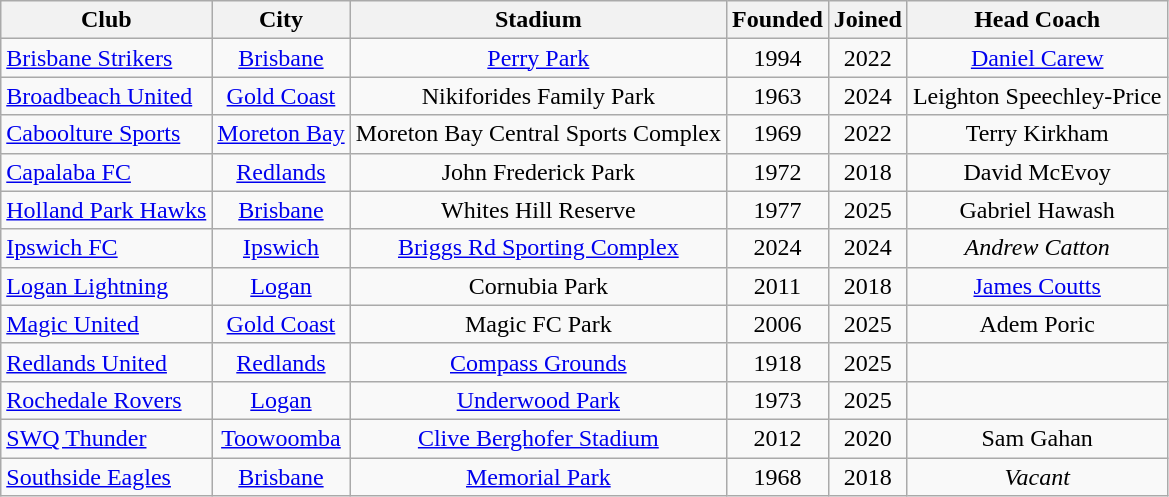<table class="wikitable sortable" style="text-align:center">
<tr>
<th>Club</th>
<th>City</th>
<th>Stadium</th>
<th>Founded</th>
<th style="background:">Joined</th>
<th>Head Coach</th>
</tr>
<tr>
<td style="text-align:left"><a href='#'>Brisbane Strikers</a></td>
<td><a href='#'>Brisbane</a></td>
<td><a href='#'>Perry Park</a></td>
<td>1994</td>
<td>2022</td>
<td><a href='#'>Daniel Carew</a></td>
</tr>
<tr>
<td style="text-align:left"><a href='#'>Broadbeach United</a></td>
<td><a href='#'>Gold Coast</a></td>
<td>Nikiforides Family Park</td>
<td>1963</td>
<td>2024</td>
<td>Leighton Speechley-Price</td>
</tr>
<tr>
<td style="text-align:left"><a href='#'>Caboolture Sports</a></td>
<td><a href='#'>Moreton Bay</a></td>
<td>Moreton Bay Central Sports Complex</td>
<td>1969</td>
<td>2022</td>
<td>Terry Kirkham</td>
</tr>
<tr>
<td style="text-align:left"><a href='#'>Capalaba FC</a></td>
<td><a href='#'>Redlands</a></td>
<td>John Frederick Park</td>
<td>1972</td>
<td>2018</td>
<td>David McEvoy</td>
</tr>
<tr>
<td style="text-align:left"><a href='#'>Holland Park Hawks</a></td>
<td><a href='#'>Brisbane</a></td>
<td>Whites Hill Reserve</td>
<td>1977</td>
<td>2025</td>
<td>Gabriel Hawash</td>
</tr>
<tr>
<td style="text-align:left"><a href='#'>Ipswich FC</a></td>
<td><a href='#'>Ipswich</a></td>
<td><a href='#'>Briggs Rd Sporting Complex</a></td>
<td>2024</td>
<td>2024</td>
<td><em>Andrew Catton</em></td>
</tr>
<tr>
<td style="text-align:left"><a href='#'>Logan Lightning</a></td>
<td><a href='#'>Logan</a></td>
<td>Cornubia Park</td>
<td>2011</td>
<td>2018</td>
<td><a href='#'>James Coutts</a></td>
</tr>
<tr>
<td style="text-align:left"><a href='#'>Magic United</a></td>
<td><a href='#'>Gold Coast</a></td>
<td>Magic FC Park</td>
<td>2006</td>
<td>2025</td>
<td>Adem Poric</td>
</tr>
<tr>
<td style="text-align:left"><a href='#'>Redlands United</a></td>
<td><a href='#'>Redlands</a></td>
<td><a href='#'>Compass Grounds</a></td>
<td>1918</td>
<td>2025</td>
<td></td>
</tr>
<tr>
<td style="text-align:left"><a href='#'>Rochedale Rovers</a></td>
<td><a href='#'>Logan</a></td>
<td><a href='#'>Underwood Park</a></td>
<td>1973</td>
<td>2025</td>
<td></td>
</tr>
<tr>
<td style="text-align:left"><a href='#'>SWQ Thunder</a></td>
<td><a href='#'>Toowoomba</a></td>
<td><a href='#'>Clive Berghofer Stadium</a></td>
<td>2012</td>
<td>2020</td>
<td>Sam Gahan</td>
</tr>
<tr>
<td style="text-align:left"><a href='#'>Southside Eagles</a></td>
<td><a href='#'>Brisbane</a></td>
<td><a href='#'>Memorial Park</a></td>
<td>1968</td>
<td>2018</td>
<td><em>Vacant</em></td>
</tr>
</table>
